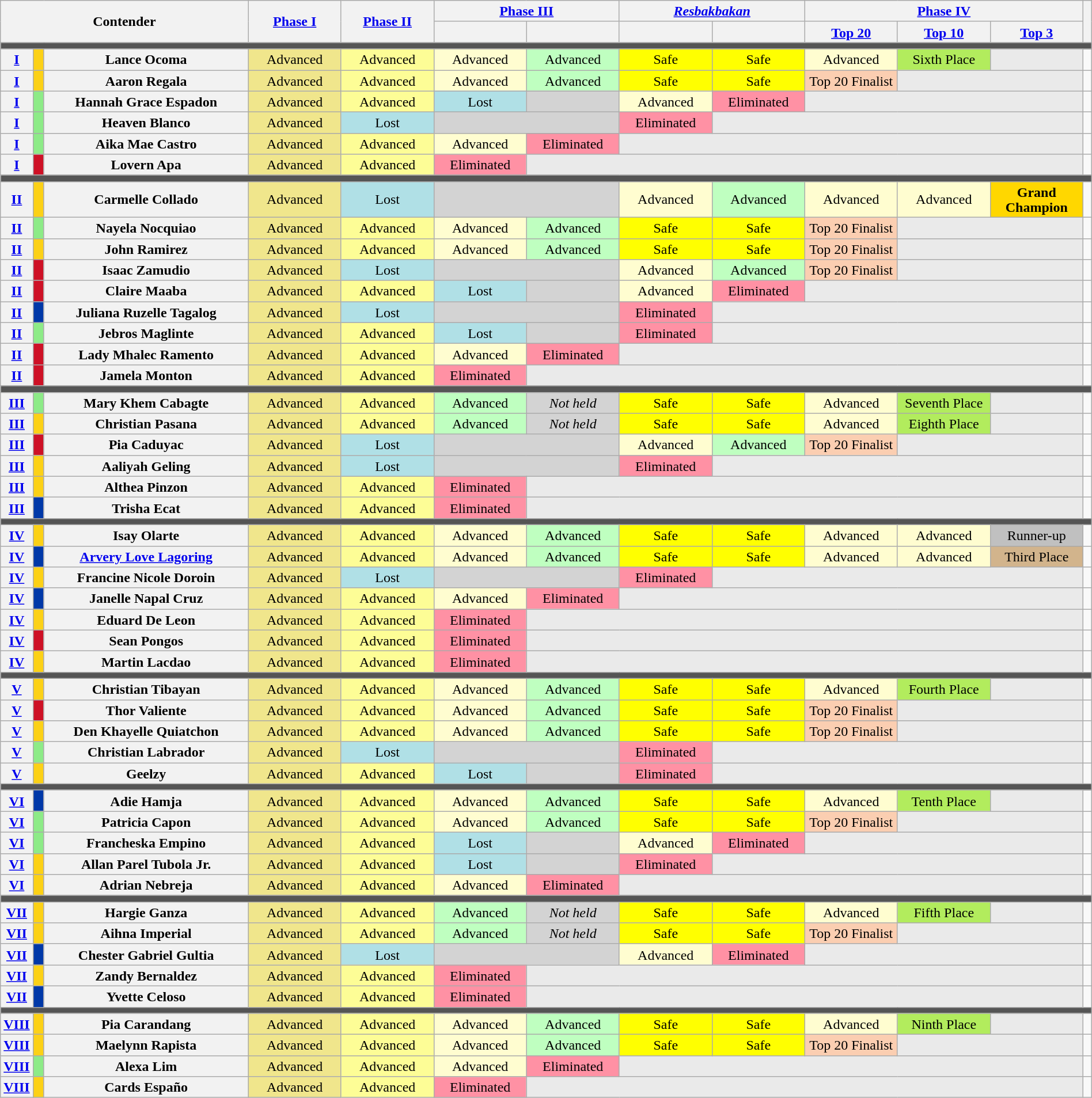<table class="wikitable" style="text-align: center; width:100%;line-height:17px;">
<tr>
<th colspan="3" rowspan="2">Contender</th>
<th rowspan="2" style="width:8.5%"><a href='#'>Phase I</a></th>
<th rowspan="2" style="width:8.5%"><a href='#'>Phase II</a></th>
<th colspan="2"><a href='#'>Phase III</a></th>
<th colspan="2"><em><a href='#'>Resbakbakan</a></em></th>
<th colspan="3"><a href='#'>Phase IV</a></th>
<th rowspan="2"></th>
</tr>
<tr>
<th style="width:8.5%"></th>
<th style="width:8.5%"></th>
<th style="width:8.5%"></th>
<th style="width:8.5%"></th>
<th style="width:8.5%"><a href='#'>Top 20</a></th>
<th style="width:8.5%"><a href='#'>Top 10</a></th>
<th style="width:8.5%"><a href='#'>Top 3</a></th>
</tr>
<tr>
<td colspan="13" style="background:#555;"></td>
</tr>
<tr>
<th><a href='#'>I</a></th>
<th style="background:#FCD116"></th>
<th>Lance Ocoma</th>
<td style="background:khaki;">Advanced</td>
<td style="background:#FDFD96;">Advanced</td>
<td style="background:#FFFDD0;">Advanced</td>
<td style="background:#BFFFC0;">Advanced</td>
<td style="background:#ffff00;">Safe</td>
<td style="background:#ffff00;">Safe</td>
<td style="background:#FFFDD0;">Advanced</td>
<td style="background:#B2EC5D;">Sixth Place</td>
<td style="background:#eaeaea;"></td>
<td></td>
</tr>
<tr>
<th><a href='#'>I</a></th>
<th style="background:#FCD116"></th>
<th>Aaron Regala</th>
<td style="background:khaki;">Advanced</td>
<td style="background:#FDFD96;">Advanced</td>
<td style="background:#FFFDD0;">Advanced</td>
<td style="background:#BFFFC0;">Advanced</td>
<td style="background:#ffff00;">Safe</td>
<td style="background:#ffff00;">Safe</td>
<td style="background:#FBCEB1;">Top 20 Finalist</td>
<td colspan="2" style="background:#eaeaea;"></td>
<td></td>
</tr>
<tr>
<th><a href='#'>I</a></th>
<th style="background:#8deb87"></th>
<th>Hannah Grace Espadon</th>
<td style="background:khaki;">Advanced</td>
<td style="background:#FDFD96;">Advanced</td>
<td style="background:#B0E0E6;">Lost</td>
<td style="background:lightgray;"></td>
<td style="background:#FFFDD0;">Advanced</td>
<td style="background:#ff91a4;">Eliminated</td>
<td colspan="3" style="background:#eaeaea;"></td>
<td></td>
</tr>
<tr>
<th><a href='#'>I</a></th>
<th style="background:#8deb87"></th>
<th>Heaven Blanco</th>
<td style="background:khaki;">Advanced</td>
<td style="background:#B0E0E6;">Lost</td>
<td colspan="2" style="background:lightgray;"></td>
<td style="background:#ff91a4;">Eliminated</td>
<td colspan="4" style="background:#eaeaea;"></td>
<td></td>
</tr>
<tr>
<th><a href='#'>I</a></th>
<th style="background:#8deb87"></th>
<th>Aika Mae Castro</th>
<td style="background:khaki;">Advanced</td>
<td style="background:#FDFD96;">Advanced</td>
<td style="background:#FFFDD0;">Advanced</td>
<td style="background:#ff91a4;">Eliminated</td>
<td colspan="5" style="background:#eaeaea;"></td>
<td></td>
</tr>
<tr>
<th><a href='#'>I</a></th>
<th style="background:#CE1126"></th>
<th>Lovern Apa</th>
<td style="background:khaki;">Advanced</td>
<td style="background:#FDFD96;">Advanced</td>
<td style="background:#ff91a4;">Eliminated</td>
<td colspan="6" style="background:#eaeaea;"></td>
<td></td>
</tr>
<tr>
<td colspan="13" style="background:#555;"></td>
</tr>
<tr>
<th width="01%"><a href='#'>II</a></th>
<th width="01%" style="background:#FCD116"></th>
<th>Carmelle Collado</th>
<td style="background:khaki;">Advanced</td>
<td style="background:#B0E0E6;">Lost</td>
<td colspan="2" style="background:lightgray;"></td>
<td style="background:#FFFDD0;">Advanced</td>
<td style="background:#BFFFC0;">Advanced</td>
<td style="background:#FFFDD0;">Advanced</td>
<td style="background:#FFFDD0;">Advanced</td>
<td style="background:gold;"><strong>Grand Champion</strong></td>
<td></td>
</tr>
<tr>
<th><a href='#'>II</a></th>
<th style="background:#8deb87"></th>
<th>Nayela Nocquiao</th>
<td style="background:khaki;">Advanced</td>
<td style="background:#FDFD96;">Advanced</td>
<td style="background:#FFFDD0;">Advanced</td>
<td style="background:#BFFFC0;">Advanced</td>
<td style="background:#ffff00;">Safe</td>
<td style="background:#ffff00;">Safe</td>
<td style="background:#FBCEB1;">Top 20 Finalist</td>
<td colspan="2" style="background:#eaeaea;"></td>
<td></td>
</tr>
<tr>
<th><a href='#'>II</a></th>
<th style="background:#FCD116"></th>
<th>John Ramirez</th>
<td style="background:khaki;">Advanced</td>
<td style="background:#FDFD96;">Advanced</td>
<td style="background:#FFFDD0;">Advanced</td>
<td style="background:#BFFFC0;">Advanced</td>
<td style="background:#ffff00;">Safe</td>
<td style="background:#ffff00;">Safe</td>
<td style="background:#FBCEB1;">Top 20 Finalist</td>
<td colspan="2" style="background:#eaeaea;"></td>
<td></td>
</tr>
<tr>
<th><a href='#'>II</a></th>
<th style="background:#CE1126"></th>
<th>Isaac Zamudio</th>
<td style="background:khaki;">Advanced</td>
<td style="background:#B0E0E6;">Lost</td>
<td colspan="2" style="background:lightgray;"></td>
<td style="background:#FFFDD0;">Advanced</td>
<td style="background:#BFFFC0;">Advanced</td>
<td style="background:#FBCEB1;">Top 20 Finalist</td>
<td colspan="2" style="background:#eaeaea;"></td>
<td></td>
</tr>
<tr>
<th><a href='#'>II</a></th>
<th style="background:#CE1126"></th>
<th>Claire Maaba</th>
<td style="background:khaki;">Advanced</td>
<td style="background:#FDFD96;">Advanced</td>
<td style="background:#B0E0E6;">Lost</td>
<td style="background:lightgray;"></td>
<td style="background:#FFFDD0;">Advanced</td>
<td style="background:#ff91a4;">Eliminated</td>
<td colspan="3" style="background:#eaeaea;"></td>
<td></td>
</tr>
<tr>
<th><a href='#'>II</a></th>
<th style="background:#0038A8"></th>
<th>Juliana Ruzelle Tagalog</th>
<td style="background:khaki;">Advanced</td>
<td style="background:#B0E0E6;">Lost</td>
<td colspan="2" style="background:lightgray;"></td>
<td style="background:#ff91a4;">Eliminated</td>
<td colspan="4" style="background:#eaeaea;"></td>
<td></td>
</tr>
<tr>
<th><a href='#'>II</a></th>
<th style="background:#8deb87"></th>
<th>Jebros Maglinte</th>
<td style="background:khaki;">Advanced</td>
<td style="background:#FDFD96;">Advanced</td>
<td style="background:#B0E0E6;">Lost</td>
<td style="background:lightgray;"></td>
<td style="background:#ff91a4;">Eliminated</td>
<td colspan="4" style="background:#eaeaea;"></td>
<td></td>
</tr>
<tr>
<th><a href='#'>II</a></th>
<th style="background:#CE1126"></th>
<th>Lady Mhalec Ramento</th>
<td style="background:khaki;">Advanced</td>
<td style="background:#FDFD96;">Advanced</td>
<td style="background:#FFFDD0;">Advanced</td>
<td style="background:#ff91a4;">Eliminated</td>
<td colspan="5" style="background:#eaeaea;"></td>
<td></td>
</tr>
<tr>
<th><a href='#'>II</a></th>
<th style="background:#CE1126"></th>
<th>Jamela Monton</th>
<td style="background:khaki;">Advanced</td>
<td style="background:#FDFD96;">Advanced</td>
<td style="background:#ff91a4;">Eliminated</td>
<td colspan="6" style="background:#eaeaea;"></td>
<td></td>
</tr>
<tr>
<td colspan="13" style="background:#555;"></td>
</tr>
<tr>
<th><a href='#'>III</a></th>
<th style="background:#8deb87"></th>
<th>Mary Khem Cabagte</th>
<td style="background:khaki;">Advanced</td>
<td style="background:#FDFD96;">Advanced</td>
<td style="background:#BFFFC0;">Advanced</td>
<td style="background:lightgray;"><em>Not held</em></td>
<td style="background:#ffff00;">Safe</td>
<td style="background:#ffff00;">Safe</td>
<td style="background:#FFFDD0;">Advanced</td>
<td style="background:#B2EC5D;">Seventh Place</td>
<td style="background:#eaeaea;"></td>
<td></td>
</tr>
<tr>
<th><a href='#'>III</a></th>
<th style="background:#FCD116"></th>
<th>Christian Pasana</th>
<td style="background:khaki;">Advanced</td>
<td style="background:#FDFD96;">Advanced</td>
<td style="background:#BFFFC0;">Advanced</td>
<td style="background:lightgray;"><em>Not held</em></td>
<td style="background:#ffff00;">Safe</td>
<td style="background:#ffff00;">Safe</td>
<td style="background:#FFFDD0;">Advanced</td>
<td style="background:#B2EC5D;">Eighth Place</td>
<td style="background:#eaeaea;"></td>
<td></td>
</tr>
<tr>
<th><a href='#'>III</a></th>
<th style="background:#CE1126"></th>
<th>Pia Caduyac</th>
<td style="background:khaki;">Advanced</td>
<td style="background:#B0E0E6;">Lost</td>
<td colspan="2" style="background:lightgray;"></td>
<td style="background:#FFFDD0;">Advanced</td>
<td style="background:#BFFFC0;">Advanced</td>
<td style="background:#FBCEB1;">Top 20 Finalist</td>
<td colspan="2" style="background:#eaeaea;"></td>
<td></td>
</tr>
<tr>
<th width="01%"><a href='#'>III</a></th>
<th width="01%" style="background:#FCD116"></th>
<th>Aaliyah Geling</th>
<td style="background:khaki;">Advanced</td>
<td style="background:#B0E0E6;">Lost</td>
<td colspan="2" style="background:lightgray;"></td>
<td style="background:#ff91a4;">Eliminated</td>
<td colspan="4" style="background:#eaeaea;"></td>
<td></td>
</tr>
<tr>
<th><a href='#'>III</a></th>
<th style="background:#FCD116"></th>
<th>Althea Pinzon</th>
<td style="background:khaki;">Advanced</td>
<td style="background:#FDFD96;">Advanced</td>
<td style="background:#ff91a4;">Eliminated</td>
<td colspan="6" style="background:#eaeaea;"></td>
<td></td>
</tr>
<tr>
<th><a href='#'>III</a></th>
<th style="background:#0038A8"></th>
<th>Trisha Ecat</th>
<td style="background:khaki;">Advanced</td>
<td style="background:#FDFD96;">Advanced</td>
<td style="background:#ff91a4;">Eliminated</td>
<td colspan="6" style="background:#eaeaea;"></td>
<td></td>
</tr>
<tr>
<td colspan="13" style="background:#555;"></td>
</tr>
<tr>
<th><a href='#'>IV</a></th>
<th style="background:#FCD116"></th>
<th>Isay Olarte</th>
<td style="background:khaki;">Advanced</td>
<td style="background:#FDFD96;">Advanced</td>
<td style="background:#FFFDD0;">Advanced</td>
<td style="background:#BFFFC0;">Advanced</td>
<td style="background:#ffff00;">Safe</td>
<td style="background:#ffff00;">Safe</td>
<td style="background:#FFFDD0;">Advanced</td>
<td style="background:#FFFDD0;">Advanced</td>
<td style="background:silver;">Runner-up</td>
<td></td>
</tr>
<tr>
<th><a href='#'>IV</a></th>
<th style="background:#0038A8"></th>
<th><a href='#'>Arvery Love Lagoring</a></th>
<td style="background:khaki;">Advanced</td>
<td style="background:#FDFD96;">Advanced</td>
<td style="background:#FFFDD0;">Advanced</td>
<td style="background:#BFFFC0;">Advanced</td>
<td style="background:#ffff00;">Safe</td>
<td style="background:#ffff00;">Safe</td>
<td style="background:#FFFDD0;">Advanced</td>
<td style="background:#FFFDD0;">Advanced</td>
<td style="background:tan;">Third Place</td>
<td></td>
</tr>
<tr>
<th><a href='#'>IV</a></th>
<th style="background:#FCD116"></th>
<th>Francine Nicole Doroin</th>
<td style="background:khaki;">Advanced</td>
<td style="background:#B0E0E6;">Lost</td>
<td colspan="2" style="background:lightgray;"></td>
<td style="background:#ff91a4;">Eliminated</td>
<td colspan="4" style="background:#eaeaea;"></td>
<td></td>
</tr>
<tr>
<th><a href='#'>IV</a></th>
<th style="background:#0038A8"></th>
<th>Janelle Napal Cruz</th>
<td style="background:khaki;">Advanced</td>
<td style="background:#FDFD96;">Advanced</td>
<td style="background:#FFFDD0;">Advanced</td>
<td style="background:#ff91a4;">Eliminated</td>
<td colspan="5" style="background:#eaeaea;"></td>
<td></td>
</tr>
<tr>
<th><a href='#'>IV</a></th>
<th style="background:#FCD116"></th>
<th>Eduard De Leon</th>
<td style="background:khaki;">Advanced</td>
<td style="background:#FDFD96;">Advanced</td>
<td style="background:#ff91a4;">Eliminated</td>
<td colspan="6" style="background:#eaeaea;"></td>
<td></td>
</tr>
<tr>
<th><a href='#'>IV</a></th>
<th style="background:#CE1126"></th>
<th>Sean Pongos</th>
<td style="background:khaki;">Advanced</td>
<td style="background:#FDFD96;">Advanced</td>
<td style="background:#ff91a4;">Eliminated</td>
<td colspan="6" style="background:#eaeaea;"></td>
<td></td>
</tr>
<tr>
<th><a href='#'>IV</a></th>
<th style="background:#FCD116"></th>
<th>Martin Lacdao</th>
<td style="background:khaki;">Advanced</td>
<td style="background:#FDFD96;">Advanced</td>
<td style="background:#ff91a4;">Eliminated</td>
<td colspan="6" style="background:#eaeaea;"></td>
<td></td>
</tr>
<tr>
<td colspan="13" style="background:#555;"></td>
</tr>
<tr>
<th><a href='#'>V</a></th>
<th style="background:#FCD116"></th>
<th>Christian Tibayan</th>
<td style="background:khaki;">Advanced</td>
<td style="background:#FDFD96;">Advanced</td>
<td style="background:#FFFDD0;">Advanced</td>
<td style="background:#BFFFC0;">Advanced</td>
<td style="background:#ffff00;">Safe</td>
<td style="background:#ffff00;">Safe</td>
<td style="background:#FFFDD0;">Advanced</td>
<td style="background:#B2EC5D;">Fourth Place</td>
<td style="background:#eaeaea;"></td>
<td></td>
</tr>
<tr>
<th><a href='#'>V</a></th>
<th style="background:#CE1126"></th>
<th>Thor Valiente</th>
<td style="background:khaki;">Advanced</td>
<td style="background:#FDFD96;">Advanced</td>
<td style="background:#FFFDD0;">Advanced</td>
<td style="background:#BFFFC0;">Advanced</td>
<td style="background:#ffff00;">Safe</td>
<td style="background:#ffff00;">Safe</td>
<td style="background:#FBCEB1;">Top 20 Finalist</td>
<td colspan="2" style="background:#eaeaea;"></td>
<td></td>
</tr>
<tr>
<th><a href='#'>V</a></th>
<th style="background:#FCD116"></th>
<th>Den Khayelle Quiatchon</th>
<td style="background:khaki;">Advanced</td>
<td style="background:#FDFD96;">Advanced</td>
<td style="background:#FFFDD0;">Advanced</td>
<td style="background:#BFFFC0;">Advanced</td>
<td style="background:#ffff00;">Safe</td>
<td style="background:#ffff00;">Safe</td>
<td style="background:#FBCEB1;">Top 20 Finalist</td>
<td colspan="2" style="background:#eaeaea;"></td>
<td></td>
</tr>
<tr>
<th><a href='#'>V</a></th>
<th style="background:#8deb87"></th>
<th>Christian Labrador</th>
<td style="background:khaki;">Advanced</td>
<td style="background:#B0E0E6;">Lost</td>
<td colspan="2" style="background:lightgray;"></td>
<td style="background:#ff91a4;">Eliminated</td>
<td colspan="4" style="background:#eaeaea;"></td>
<td></td>
</tr>
<tr>
<th><a href='#'>V</a></th>
<th style="background:#FCD116"></th>
<th>Geelzy</th>
<td style="background:khaki;">Advanced</td>
<td style="background:#FDFD96;">Advanced</td>
<td style="background:#B0E0E6;">Lost</td>
<td style="background:lightgray;"></td>
<td style="background:#ff91a4;">Eliminated</td>
<td colspan="4" style="background:#eaeaea;"></td>
<td></td>
</tr>
<tr>
<td colspan="13" style="background:#555;"></td>
</tr>
<tr>
<th><a href='#'>VI</a></th>
<th style="background:#0038A8"></th>
<th>Adie Hamja</th>
<td style="background:khaki;">Advanced</td>
<td style="background:#FDFD96;">Advanced</td>
<td style="background:#FFFDD0;">Advanced</td>
<td style="background:#BFFFC0;">Advanced</td>
<td style="background:#ffff00;">Safe</td>
<td style="background:#ffff00;">Safe</td>
<td style="background:#FFFDD0;">Advanced</td>
<td style="background:#B2EC5D;">Tenth Place</td>
<td style="background:#eaeaea;"></td>
<td></td>
</tr>
<tr>
<th><a href='#'>VI</a></th>
<th style="background:#8deb87"></th>
<th>Patricia Capon</th>
<td style="background:khaki;">Advanced</td>
<td style="background:#FDFD96;">Advanced</td>
<td style="background:#FFFDD0;">Advanced</td>
<td style="background:#BFFFC0;">Advanced</td>
<td style="background:#ffff00;">Safe</td>
<td style="background:#ffff00;">Safe</td>
<td style="background:#FBCEB1;">Top 20 Finalist</td>
<td colspan="2" style="background:#eaeaea;"></td>
<td></td>
</tr>
<tr>
<th><a href='#'>VI</a></th>
<th style="background:#8deb87"></th>
<th>Francheska Empino</th>
<td style="background:khaki;">Advanced</td>
<td style="background:#FDFD96;">Advanced</td>
<td style="background:#B0E0E6;">Lost</td>
<td style="background:lightgray;"></td>
<td style="background:#FFFDD0;">Advanced</td>
<td style="background:#ff91a4;">Eliminated</td>
<td colspan="3" style="background:#eaeaea;"></td>
<td></td>
</tr>
<tr>
<th><a href='#'>VI</a></th>
<th style="background:#FCD116"></th>
<th>Allan Parel Tubola Jr.</th>
<td style="background:khaki;">Advanced</td>
<td style="background:#FDFD96;">Advanced</td>
<td style="background:#B0E0E6;">Lost</td>
<td style="background:lightgray;"></td>
<td style="background:#ff91a4;">Eliminated</td>
<td colspan="4" style="background:#eaeaea;"></td>
<td></td>
</tr>
<tr>
<th><a href='#'>VI</a></th>
<th style="background:#FCD116"></th>
<th>Adrian Nebreja</th>
<td style="background:khaki;">Advanced</td>
<td style="background:#FDFD96;">Advanced</td>
<td style="background:#FFFDD0;">Advanced</td>
<td style="background:#ff91a4;">Eliminated</td>
<td colspan="5" style="background:#eaeaea;"></td>
<td></td>
</tr>
<tr>
<td colspan="13" style="background:#555;"></td>
</tr>
<tr>
<th><a href='#'>VII</a></th>
<th style="background:#FCD116"></th>
<th>Hargie Ganza</th>
<td style="background:khaki;">Advanced</td>
<td style="background:#FDFD96;">Advanced</td>
<td style="background:#BFFFC0;">Advanced</td>
<td style="background:lightgray;"><em>Not held</em></td>
<td style="background:#ffff00;">Safe</td>
<td style="background:#ffff00;">Safe</td>
<td style="background:#FFFDD0;">Advanced</td>
<td style="background:#B2EC5D;">Fifth Place</td>
<td style="background:#eaeaea;"></td>
<td></td>
</tr>
<tr>
<th><a href='#'>VII</a></th>
<th style="background:#FCD116"></th>
<th>Aihna Imperial</th>
<td style="background:khaki;">Advanced</td>
<td style="background:#FDFD96;">Advanced</td>
<td style="background:#BFFFC0;">Advanced</td>
<td style="background:lightgray;"><em>Not held</em></td>
<td style="background:#ffff00;">Safe</td>
<td style="background:#ffff00;">Safe</td>
<td style="background:#FBCEB1;">Top 20 Finalist</td>
<td colspan="2" style="background:#eaeaea;"></td>
<td></td>
</tr>
<tr>
<th><a href='#'>VII</a></th>
<td style="background:#0038A8"></td>
<th>Chester Gabriel Gultia</th>
<td style="background:khaki;">Advanced</td>
<td style="background:#B0E0E6;">Lost</td>
<td colspan="2" style="background:lightgray;"></td>
<td style="background:#FFFDD0;">Advanced</td>
<td style="background:#ff91a4;">Eliminated</td>
<td colspan="3" style="background:#eaeaea;"></td>
<td></td>
</tr>
<tr>
<th><a href='#'>VII</a></th>
<th style="background:#FCD116"></th>
<th>Zandy Bernaldez</th>
<td style="background:khaki;">Advanced</td>
<td style="background:#FDFD96;">Advanced</td>
<td style="background:#ff91a4;">Eliminated</td>
<td colspan="6" style="background:#eaeaea;"></td>
<td></td>
</tr>
<tr>
<th><a href='#'>VII</a></th>
<th style="background:#0038A8"></th>
<th>Yvette Celoso</th>
<td style="background:khaki;">Advanced</td>
<td style="background:#FDFD96;">Advanced</td>
<td style="background:#ff91a4;">Eliminated</td>
<td colspan="6" style="background:#eaeaea;"></td>
<td></td>
</tr>
<tr>
<td colspan="13" style="background:#555;"></td>
</tr>
<tr>
<th><a href='#'>VIII</a></th>
<th style="background:#FCD116"></th>
<th>Pia Carandang</th>
<td style="background:khaki;">Advanced</td>
<td style="background:#FDFD96;">Advanced</td>
<td style="background:#FFFDD0;">Advanced</td>
<td style="background:#BFFFC0;">Advanced</td>
<td style="background:#ffff00;">Safe</td>
<td style="background:#ffff00;">Safe</td>
<td style="background:#FFFDD0;">Advanced</td>
<td style="background:#B2EC5D;">Ninth Place</td>
<td style="background:#eaeaea;"></td>
<td></td>
</tr>
<tr>
<th><a href='#'>VIII</a></th>
<th style="background:#FCD116"></th>
<th>Maelynn Rapista</th>
<td style="background:khaki;">Advanced</td>
<td style="background:#FDFD96;">Advanced</td>
<td style="background:#FFFDD0;">Advanced</td>
<td style="background:#BFFFC0;">Advanced</td>
<td style="background:#ffff00;">Safe</td>
<td style="background:#ffff00;">Safe</td>
<td style="background:#FBCEB1;">Top 20 Finalist</td>
<td colspan="2" style="background:#eaeaea;"></td>
<td></td>
</tr>
<tr>
<th><a href='#'>VIII</a></th>
<th style="background:#8deb87"></th>
<th>Alexa Lim</th>
<td style="background:khaki;">Advanced</td>
<td style="background:#FDFD96;">Advanced</td>
<td style="background:#FFFDD0;">Advanced</td>
<td style="background:#ff91a4;">Eliminated</td>
<td colspan="5" style="background:#eaeaea;"></td>
<td></td>
</tr>
<tr>
<th><a href='#'>VIII</a></th>
<th style="background:#FCD116"></th>
<th>Cards Españo</th>
<td style="background:khaki;">Advanced</td>
<td style="background:#FDFD96;">Advanced</td>
<td style="background:#ff91a4;">Eliminated</td>
<td colspan="6" style="background:#eaeaea;"></td>
<td></td>
</tr>
</table>
